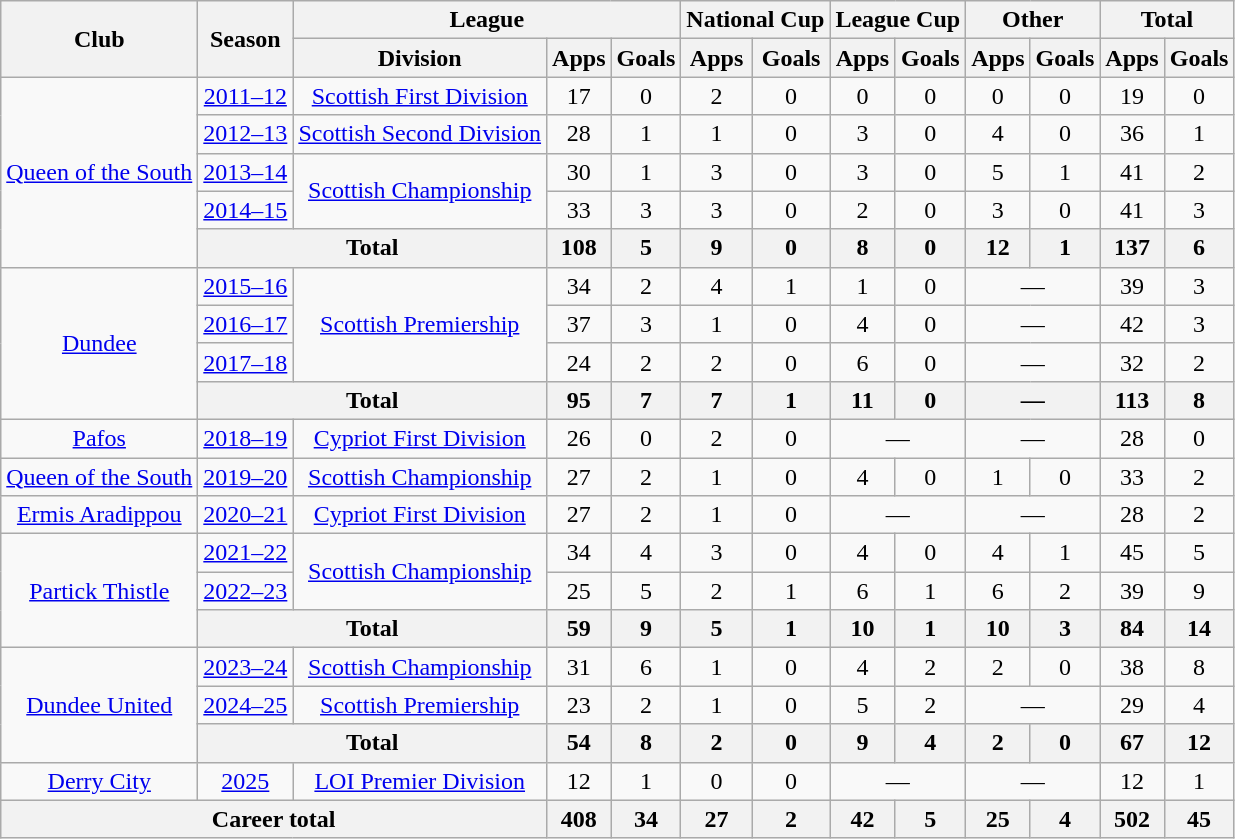<table class="wikitable" style="text-align:center">
<tr>
<th rowspan="2">Club</th>
<th rowspan="2">Season</th>
<th colspan="3">League</th>
<th colspan="2">National Cup</th>
<th colspan="2">League Cup</th>
<th colspan="2">Other</th>
<th colspan="2">Total</th>
</tr>
<tr>
<th>Division</th>
<th>Apps</th>
<th>Goals</th>
<th>Apps</th>
<th>Goals</th>
<th>Apps</th>
<th>Goals</th>
<th>Apps</th>
<th>Goals</th>
<th>Apps</th>
<th>Goals</th>
</tr>
<tr>
<td rowspan="5"><a href='#'>Queen of the South</a></td>
<td><a href='#'>2011–12</a></td>
<td><a href='#'>Scottish First Division</a></td>
<td>17</td>
<td>0</td>
<td>2</td>
<td>0</td>
<td>0</td>
<td>0</td>
<td>0</td>
<td>0</td>
<td>19</td>
<td>0</td>
</tr>
<tr>
<td><a href='#'>2012–13</a></td>
<td><a href='#'>Scottish Second Division</a></td>
<td>28</td>
<td>1</td>
<td>1</td>
<td>0</td>
<td>3</td>
<td>0</td>
<td>4</td>
<td>0</td>
<td>36</td>
<td>1</td>
</tr>
<tr>
<td><a href='#'>2013–14</a></td>
<td rowspan="2"><a href='#'>Scottish Championship</a></td>
<td>30</td>
<td>1</td>
<td>3</td>
<td>0</td>
<td>3</td>
<td>0</td>
<td>5</td>
<td>1</td>
<td>41</td>
<td>2</td>
</tr>
<tr>
<td><a href='#'>2014–15</a></td>
<td>33</td>
<td>3</td>
<td>3</td>
<td>0</td>
<td>2</td>
<td>0</td>
<td>3</td>
<td>0</td>
<td>41</td>
<td>3</td>
</tr>
<tr>
<th colspan="2">Total</th>
<th>108</th>
<th>5</th>
<th>9</th>
<th>0</th>
<th>8</th>
<th>0</th>
<th>12</th>
<th>1</th>
<th>137</th>
<th>6</th>
</tr>
<tr>
<td rowspan="4"><a href='#'>Dundee</a></td>
<td><a href='#'>2015–16</a></td>
<td rowspan="3"><a href='#'>Scottish Premiership</a></td>
<td>34</td>
<td>2</td>
<td>4</td>
<td>1</td>
<td>1</td>
<td>0</td>
<td colspan="2">—</td>
<td>39</td>
<td>3</td>
</tr>
<tr>
<td><a href='#'>2016–17</a></td>
<td>37</td>
<td>3</td>
<td>1</td>
<td>0</td>
<td>4</td>
<td>0</td>
<td colspan="2">—</td>
<td>42</td>
<td>3</td>
</tr>
<tr>
<td><a href='#'>2017–18</a></td>
<td>24</td>
<td>2</td>
<td>2</td>
<td>0</td>
<td>6</td>
<td>0</td>
<td colspan="2">—</td>
<td>32</td>
<td>2</td>
</tr>
<tr>
<th colspan="2">Total</th>
<th>95</th>
<th>7</th>
<th>7</th>
<th>1</th>
<th>11</th>
<th>0</th>
<th colspan="2">—</th>
<th>113</th>
<th>8</th>
</tr>
<tr>
<td><a href='#'>Pafos</a></td>
<td><a href='#'>2018–19</a></td>
<td><a href='#'>Cypriot First Division</a></td>
<td>26</td>
<td>0</td>
<td>2</td>
<td>0</td>
<td colspan="2">—</td>
<td colspan="2">—</td>
<td>28</td>
<td>0</td>
</tr>
<tr>
<td><a href='#'>Queen of the South</a></td>
<td><a href='#'>2019–20</a></td>
<td><a href='#'>Scottish Championship</a></td>
<td>27</td>
<td>2</td>
<td>1</td>
<td>0</td>
<td>4</td>
<td>0</td>
<td>1</td>
<td>0</td>
<td>33</td>
<td>2</td>
</tr>
<tr>
<td><a href='#'>Ermis Aradippou</a></td>
<td><a href='#'>2020–21</a></td>
<td><a href='#'>Cypriot First Division</a></td>
<td>27</td>
<td>2</td>
<td>1</td>
<td>0</td>
<td colspan="2">—</td>
<td colspan="2">—</td>
<td>28</td>
<td>2</td>
</tr>
<tr>
<td rowspan="3"><a href='#'>Partick Thistle</a></td>
<td><a href='#'>2021–22</a></td>
<td rowspan="2"><a href='#'>Scottish Championship</a></td>
<td>34</td>
<td>4</td>
<td>3</td>
<td>0</td>
<td>4</td>
<td>0</td>
<td>4</td>
<td>1</td>
<td>45</td>
<td>5</td>
</tr>
<tr>
<td><a href='#'>2022–23</a></td>
<td>25</td>
<td>5</td>
<td>2</td>
<td>1</td>
<td>6</td>
<td>1</td>
<td>6</td>
<td>2</td>
<td>39</td>
<td>9</td>
</tr>
<tr>
<th colspan="2">Total</th>
<th>59</th>
<th>9</th>
<th>5</th>
<th>1</th>
<th>10</th>
<th>1</th>
<th>10</th>
<th>3</th>
<th>84</th>
<th>14</th>
</tr>
<tr>
<td rowspan="3"><a href='#'>Dundee United</a></td>
<td><a href='#'>2023–24</a></td>
<td><a href='#'>Scottish Championship</a></td>
<td>31</td>
<td>6</td>
<td>1</td>
<td>0</td>
<td>4</td>
<td>2</td>
<td>2</td>
<td>0</td>
<td>38</td>
<td>8</td>
</tr>
<tr>
<td><a href='#'>2024–25</a></td>
<td><a href='#'>Scottish Premiership</a></td>
<td>23</td>
<td>2</td>
<td>1</td>
<td>0</td>
<td>5</td>
<td>2</td>
<td colspan="2">—</td>
<td>29</td>
<td>4</td>
</tr>
<tr>
<th colspan="2">Total</th>
<th>54</th>
<th>8</th>
<th>2</th>
<th>0</th>
<th>9</th>
<th>4</th>
<th>2</th>
<th>0</th>
<th>67</th>
<th>12</th>
</tr>
<tr>
<td><a href='#'>Derry City</a></td>
<td><a href='#'>2025</a></td>
<td><a href='#'>LOI Premier Division</a></td>
<td>12</td>
<td>1</td>
<td>0</td>
<td>0</td>
<td colspan="2">—</td>
<td colspan="2">—</td>
<td>12</td>
<td>1</td>
</tr>
<tr>
<th colspan="3">Career total</th>
<th>408</th>
<th>34</th>
<th>27</th>
<th>2</th>
<th>42</th>
<th>5</th>
<th>25</th>
<th>4</th>
<th>502</th>
<th>45</th>
</tr>
</table>
